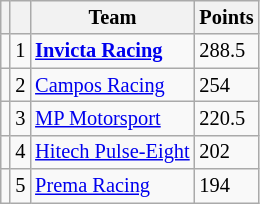<table class="wikitable" style="font-size: 85%;">
<tr>
<th></th>
<th></th>
<th>Team</th>
<th>Points</th>
</tr>
<tr>
<td align="left"></td>
<td align="center">1</td>
<td> <strong><a href='#'>Invicta Racing</a></strong></td>
<td>288.5</td>
</tr>
<tr>
<td align="left"></td>
<td align="center">2</td>
<td> <a href='#'>Campos Racing</a></td>
<td>254</td>
</tr>
<tr>
<td align="left"></td>
<td align="center">3</td>
<td> <a href='#'>MP Motorsport</a></td>
<td>220.5</td>
</tr>
<tr>
<td align="left"></td>
<td align="center">4</td>
<td> <a href='#'>Hitech Pulse-Eight</a></td>
<td>202</td>
</tr>
<tr>
<td align="left"></td>
<td align="center">5</td>
<td> <a href='#'>Prema Racing</a></td>
<td>194</td>
</tr>
</table>
